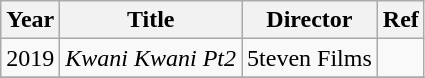<table class="wikitable">
<tr>
<th>Year</th>
<th>Title</th>
<th>Director</th>
<th>Ref</th>
</tr>
<tr>
<td>2019</td>
<td><em>Kwani Kwani Pt2</em> <small></small></td>
<td>5teven Films</td>
<td></td>
</tr>
<tr>
</tr>
</table>
